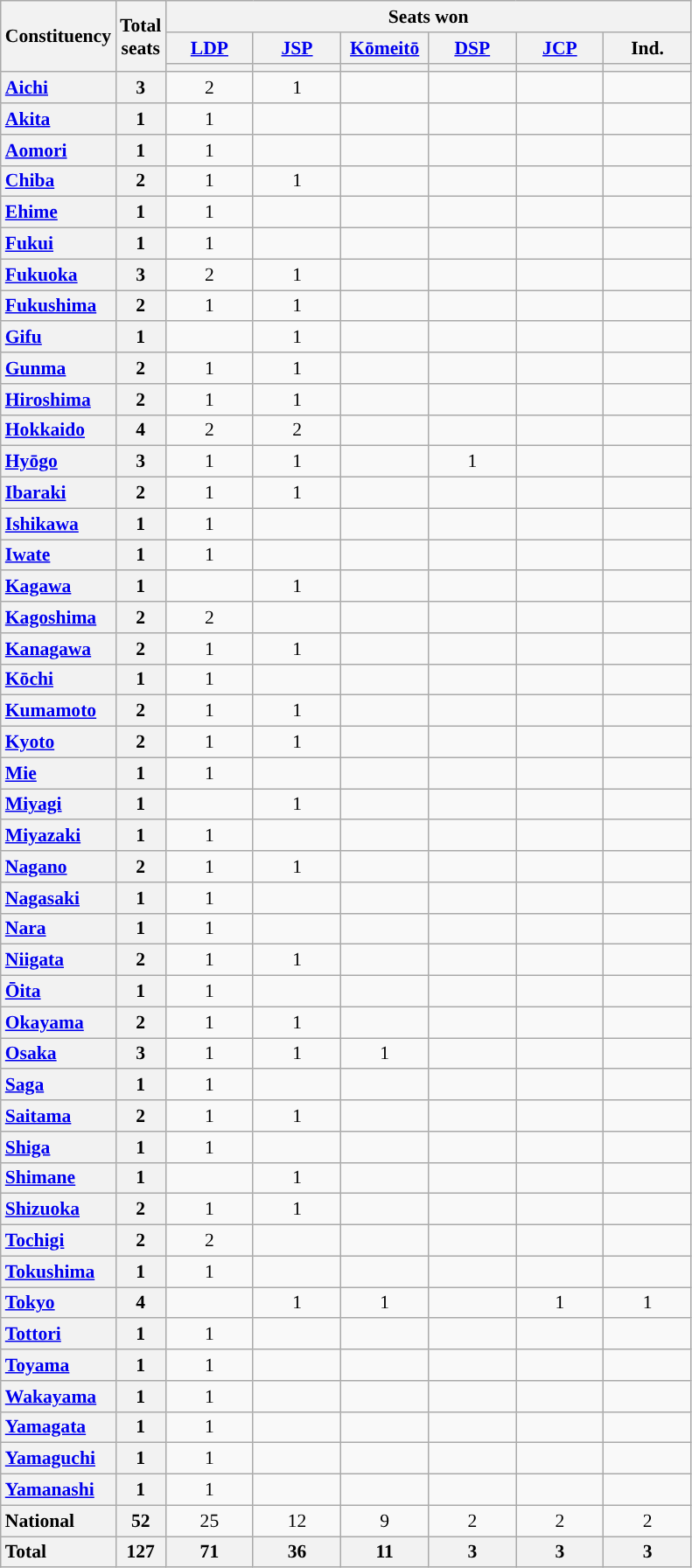<table class="wikitable" style="text-align:center; font-size: 0.9em;">
<tr>
<th rowspan="3">Constituency</th>
<th rowspan="3">Total<br>seats</th>
<th colspan="6">Seats won</th>
</tr>
<tr>
<th class="unsortable" style="width:60px;"><a href='#'>LDP</a></th>
<th class="unsortable" style="width:60px;"><a href='#'>JSP</a></th>
<th class="unsortable" style="width:60px;"><a href='#'>Kōmeitō</a></th>
<th class="unsortable" style="width:60px;"><a href='#'>DSP</a></th>
<th class="unsortable" style="width:60px;"><a href='#'>JCP</a></th>
<th class="unsortable" style="width:60px;">Ind.</th>
</tr>
<tr>
<th style="background:"></th>
<th style="background:"></th>
<th style="background:"></th>
<th style="background:"></th>
<th style="background:"></th>
<th style="background:"></th>
</tr>
<tr>
<th style="text-align: left;"><a href='#'>Aichi</a></th>
<th>3</th>
<td>2</td>
<td>1</td>
<td></td>
<td></td>
<td></td>
<td></td>
</tr>
<tr>
<th style="text-align: left;"><a href='#'>Akita</a></th>
<th>1</th>
<td>1</td>
<td></td>
<td></td>
<td></td>
<td></td>
<td></td>
</tr>
<tr>
<th style="text-align: left;"><a href='#'>Aomori</a></th>
<th>1</th>
<td>1</td>
<td></td>
<td></td>
<td></td>
<td></td>
<td></td>
</tr>
<tr>
<th style="text-align: left;"><a href='#'>Chiba</a></th>
<th>2</th>
<td>1</td>
<td>1</td>
<td></td>
<td></td>
<td></td>
<td></td>
</tr>
<tr>
<th style="text-align: left;"><a href='#'>Ehime</a></th>
<th>1</th>
<td>1</td>
<td></td>
<td></td>
<td></td>
<td></td>
<td></td>
</tr>
<tr>
<th style="text-align: left;"><a href='#'>Fukui</a></th>
<th>1</th>
<td>1</td>
<td></td>
<td></td>
<td></td>
<td></td>
<td></td>
</tr>
<tr>
<th style="text-align: left;"><a href='#'>Fukuoka</a></th>
<th>3</th>
<td>2</td>
<td>1</td>
<td></td>
<td></td>
<td></td>
<td></td>
</tr>
<tr>
<th style="text-align: left;"><a href='#'>Fukushima</a></th>
<th>2</th>
<td>1</td>
<td>1</td>
<td></td>
<td></td>
<td></td>
<td></td>
</tr>
<tr>
<th style="text-align: left;"><a href='#'>Gifu</a></th>
<th>1</th>
<td></td>
<td>1</td>
<td></td>
<td></td>
<td></td>
<td></td>
</tr>
<tr>
<th style="text-align: left;"><a href='#'>Gunma</a></th>
<th>2</th>
<td>1</td>
<td>1</td>
<td></td>
<td></td>
<td></td>
<td></td>
</tr>
<tr>
<th style="text-align: left;"><a href='#'>Hiroshima</a></th>
<th>2</th>
<td>1</td>
<td>1</td>
<td></td>
<td></td>
<td></td>
<td></td>
</tr>
<tr>
<th style="text-align: left;"><a href='#'>Hokkaido</a></th>
<th>4</th>
<td>2</td>
<td>2</td>
<td></td>
<td></td>
<td></td>
<td></td>
</tr>
<tr>
<th style="text-align: left;"><a href='#'>Hyōgo</a></th>
<th>3</th>
<td>1</td>
<td>1</td>
<td></td>
<td>1</td>
<td></td>
<td></td>
</tr>
<tr>
<th style="text-align: left;"><a href='#'>Ibaraki</a></th>
<th>2</th>
<td>1</td>
<td>1</td>
<td></td>
<td></td>
<td></td>
<td></td>
</tr>
<tr>
<th style="text-align: left;"><a href='#'>Ishikawa</a></th>
<th>1</th>
<td>1</td>
<td></td>
<td></td>
<td></td>
<td></td>
<td></td>
</tr>
<tr>
<th style="text-align: left;"><a href='#'>Iwate</a></th>
<th>1</th>
<td>1</td>
<td></td>
<td></td>
<td></td>
<td></td>
<td></td>
</tr>
<tr>
<th style="text-align: left;"><a href='#'>Kagawa</a></th>
<th>1</th>
<td></td>
<td>1</td>
<td></td>
<td></td>
<td></td>
<td></td>
</tr>
<tr>
<th style="text-align: left;"><a href='#'>Kagoshima</a></th>
<th>2</th>
<td>2</td>
<td></td>
<td></td>
<td></td>
<td></td>
<td></td>
</tr>
<tr>
<th style="text-align: left;"><a href='#'>Kanagawa</a></th>
<th>2</th>
<td>1</td>
<td>1</td>
<td></td>
<td></td>
<td></td>
<td></td>
</tr>
<tr>
<th style="text-align: left;"><a href='#'>Kōchi</a></th>
<th>1</th>
<td>1</td>
<td></td>
<td></td>
<td></td>
<td></td>
<td></td>
</tr>
<tr>
<th style="text-align: left;"><a href='#'>Kumamoto</a></th>
<th>2</th>
<td>1</td>
<td>1</td>
<td></td>
<td></td>
<td></td>
<td></td>
</tr>
<tr>
<th style="text-align: left;"><a href='#'>Kyoto</a></th>
<th>2</th>
<td>1</td>
<td>1</td>
<td></td>
<td></td>
<td></td>
<td></td>
</tr>
<tr>
<th style="text-align: left;"><a href='#'>Mie</a></th>
<th>1</th>
<td>1</td>
<td></td>
<td></td>
<td></td>
<td></td>
<td></td>
</tr>
<tr>
<th style="text-align: left;"><a href='#'>Miyagi</a></th>
<th>1</th>
<td></td>
<td>1</td>
<td></td>
<td></td>
<td></td>
<td></td>
</tr>
<tr>
<th style="text-align: left;"><a href='#'>Miyazaki</a></th>
<th>1</th>
<td>1</td>
<td></td>
<td></td>
<td></td>
<td></td>
<td></td>
</tr>
<tr>
<th style="text-align: left;"><a href='#'>Nagano</a></th>
<th>2</th>
<td>1</td>
<td>1</td>
<td></td>
<td></td>
<td></td>
<td></td>
</tr>
<tr>
<th style="text-align: left;"><a href='#'>Nagasaki</a></th>
<th>1</th>
<td>1</td>
<td></td>
<td></td>
<td></td>
<td></td>
<td></td>
</tr>
<tr>
<th style="text-align: left;"><a href='#'>Nara</a></th>
<th>1</th>
<td>1</td>
<td></td>
<td></td>
<td></td>
<td></td>
<td></td>
</tr>
<tr>
<th style="text-align: left;"><a href='#'>Niigata</a></th>
<th>2</th>
<td>1</td>
<td>1</td>
<td></td>
<td></td>
<td></td>
<td></td>
</tr>
<tr>
<th style="text-align: left;"><a href='#'>Ōita</a></th>
<th>1</th>
<td>1</td>
<td></td>
<td></td>
<td></td>
<td></td>
<td></td>
</tr>
<tr>
<th style="text-align: left;"><a href='#'>Okayama</a></th>
<th>2</th>
<td>1</td>
<td>1</td>
<td></td>
<td></td>
<td></td>
<td></td>
</tr>
<tr>
<th style="text-align: left;"><a href='#'>Osaka</a></th>
<th>3</th>
<td>1</td>
<td>1</td>
<td>1</td>
<td></td>
<td></td>
<td></td>
</tr>
<tr>
<th style="text-align: left;"><a href='#'>Saga</a></th>
<th>1</th>
<td>1</td>
<td></td>
<td></td>
<td></td>
<td></td>
<td></td>
</tr>
<tr>
<th style="text-align: left;"><a href='#'>Saitama</a></th>
<th>2</th>
<td>1</td>
<td>1</td>
<td></td>
<td></td>
<td></td>
<td></td>
</tr>
<tr>
<th style="text-align: left;"><a href='#'>Shiga</a></th>
<th>1</th>
<td>1</td>
<td></td>
<td></td>
<td></td>
<td></td>
<td></td>
</tr>
<tr>
<th style="text-align: left;"><a href='#'>Shimane</a></th>
<th>1</th>
<td></td>
<td>1</td>
<td></td>
<td></td>
<td></td>
<td></td>
</tr>
<tr>
<th style="text-align: left;"><a href='#'>Shizuoka</a></th>
<th>2</th>
<td>1</td>
<td>1</td>
<td></td>
<td></td>
<td></td>
<td></td>
</tr>
<tr>
<th style="text-align: left;"><a href='#'>Tochigi</a></th>
<th>2</th>
<td>2</td>
<td></td>
<td></td>
<td></td>
<td></td>
<td></td>
</tr>
<tr>
<th style="text-align: left;"><a href='#'>Tokushima</a></th>
<th>1</th>
<td>1</td>
<td></td>
<td></td>
<td></td>
<td></td>
<td></td>
</tr>
<tr>
<th style="text-align: left;"><a href='#'>Tokyo</a></th>
<th>4</th>
<td></td>
<td>1</td>
<td>1</td>
<td></td>
<td>1</td>
<td>1</td>
</tr>
<tr>
<th style="text-align: left;"><a href='#'>Tottori</a></th>
<th>1</th>
<td>1</td>
<td></td>
<td></td>
<td></td>
<td></td>
<td></td>
</tr>
<tr>
<th style="text-align: left;"><a href='#'>Toyama</a></th>
<th>1</th>
<td>1</td>
<td></td>
<td></td>
<td></td>
<td></td>
<td></td>
</tr>
<tr>
<th style="text-align: left;"><a href='#'>Wakayama</a></th>
<th>1</th>
<td>1</td>
<td></td>
<td></td>
<td></td>
<td></td>
<td></td>
</tr>
<tr>
<th style="text-align: left;"><a href='#'>Yamagata</a></th>
<th>1</th>
<td>1</td>
<td></td>
<td></td>
<td></td>
<td></td>
<td></td>
</tr>
<tr>
<th style="text-align: left;"><a href='#'>Yamaguchi</a></th>
<th>1</th>
<td>1</td>
<td></td>
<td></td>
<td></td>
<td></td>
<td></td>
</tr>
<tr>
<th style="text-align: left;"><a href='#'>Yamanashi</a></th>
<th>1</th>
<td>1</td>
<td></td>
<td></td>
<td></td>
<td></td>
<td></td>
</tr>
<tr>
<th style="text-align: left;">National</th>
<th>52</th>
<td>25</td>
<td>12</td>
<td>9</td>
<td>2</td>
<td>2</td>
<td>2</td>
</tr>
<tr class="sortbottom">
<th style="text-align: left;">Total</th>
<th>127</th>
<th>71</th>
<th>36</th>
<th>11</th>
<th>3</th>
<th>3</th>
<th>3</th>
</tr>
</table>
